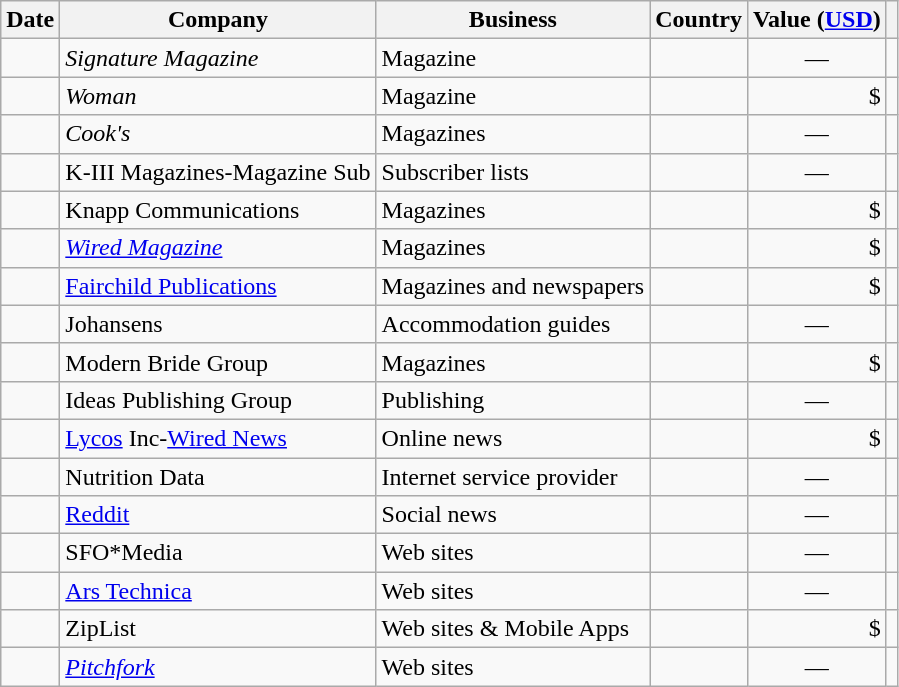<table class="wikitable sortable">
<tr>
<th>Date</th>
<th>Company</th>
<th>Business</th>
<th>Country</th>
<th>Value (<a href='#'>USD</a>)</th>
<th class="unsortable"></th>
</tr>
<tr>
<td></td>
<td><em>Signature Magazine</em></td>
<td>Magazine</td>
<td></td>
<td align="center">—</td>
<td align="center"></td>
</tr>
<tr>
<td></td>
<td><em>Woman</em></td>
<td>Magazine</td>
<td></td>
<td align="right">$</td>
<td align="center"></td>
</tr>
<tr>
<td></td>
<td><em>Cook's</em></td>
<td>Magazines</td>
<td></td>
<td align="center">—</td>
<td align="center"></td>
</tr>
<tr>
<td></td>
<td>K-III Magazines-Magazine Sub</td>
<td>Subscriber lists</td>
<td></td>
<td align="center">—</td>
<td align="center"></td>
</tr>
<tr>
<td></td>
<td>Knapp Communications</td>
<td>Magazines</td>
<td></td>
<td align="right">$</td>
<td align="center"></td>
</tr>
<tr>
<td></td>
<td><em><a href='#'>Wired Magazine</a></em></td>
<td>Magazines</td>
<td></td>
<td align="right">$</td>
<td align="center"></td>
</tr>
<tr>
<td></td>
<td><a href='#'>Fairchild Publications</a></td>
<td>Magazines and newspapers</td>
<td></td>
<td align="right">$</td>
<td align="center"></td>
</tr>
<tr>
<td></td>
<td>Johansens </td>
<td>Accommodation guides</td>
<td></td>
<td align="center">—</td>
<td align="center"></td>
</tr>
<tr>
<td></td>
<td>Modern Bride Group</td>
<td>Magazines</td>
<td></td>
<td align="right">$</td>
<td align="center"></td>
</tr>
<tr>
<td></td>
<td>Ideas Publishing Group</td>
<td>Publishing</td>
<td></td>
<td align="center">—</td>
<td align="center"></td>
</tr>
<tr>
<td></td>
<td><a href='#'>Lycos</a> Inc-<a href='#'>Wired News</a></td>
<td>Online news</td>
<td></td>
<td align="right">$</td>
<td align="center"></td>
</tr>
<tr>
<td></td>
<td>Nutrition Data</td>
<td>Internet service provider</td>
<td></td>
<td align="center">—</td>
<td align="center"></td>
</tr>
<tr>
<td></td>
<td><a href='#'>Reddit</a></td>
<td>Social news</td>
<td></td>
<td align="center">—</td>
<td align="center"></td>
</tr>
<tr>
<td></td>
<td>SFO*Media</td>
<td>Web sites</td>
<td></td>
<td align="center">—</td>
<td align="center"></td>
</tr>
<tr>
<td></td>
<td><a href='#'>Ars Technica</a></td>
<td>Web sites</td>
<td></td>
<td align="center">—</td>
<td align="center"></td>
</tr>
<tr>
<td></td>
<td>ZipList</td>
<td>Web sites & Mobile Apps</td>
<td></td>
<td align="right">$</td>
<td align="center"></td>
</tr>
<tr>
<td></td>
<td><em><a href='#'>Pitchfork</a></em></td>
<td>Web sites</td>
<td></td>
<td align="center">—</td>
<td align="center"></td>
</tr>
</table>
